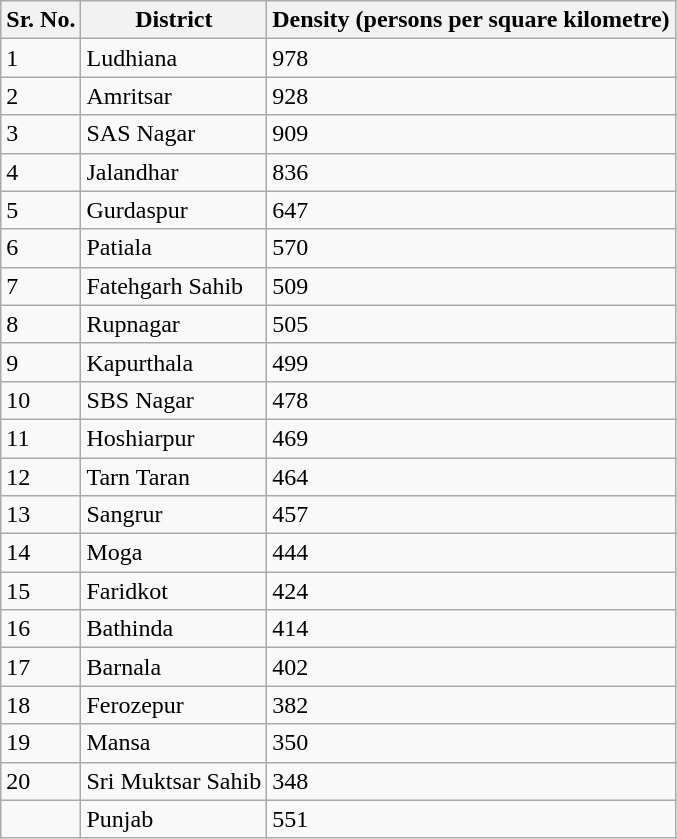<table class="wikitable sortable">
<tr>
<th>Sr. No.</th>
<th>District</th>
<th>Density (persons per square kilometre)</th>
</tr>
<tr>
<td>1</td>
<td>Ludhiana</td>
<td>978</td>
</tr>
<tr>
<td>2</td>
<td>Amritsar</td>
<td>928</td>
</tr>
<tr>
<td>3</td>
<td>SAS Nagar</td>
<td>909</td>
</tr>
<tr>
<td>4</td>
<td>Jalandhar</td>
<td>836</td>
</tr>
<tr>
<td>5</td>
<td>Gurdaspur</td>
<td>647</td>
</tr>
<tr>
<td>6</td>
<td>Patiala</td>
<td>570</td>
</tr>
<tr>
<td>7</td>
<td>Fatehgarh Sahib</td>
<td>509</td>
</tr>
<tr>
<td>8</td>
<td>Rupnagar</td>
<td>505</td>
</tr>
<tr>
<td>9</td>
<td>Kapurthala</td>
<td>499</td>
</tr>
<tr>
<td>10</td>
<td>SBS Nagar</td>
<td>478</td>
</tr>
<tr>
<td>11</td>
<td>Hoshiarpur</td>
<td>469</td>
</tr>
<tr>
<td>12</td>
<td>Tarn Taran</td>
<td>464</td>
</tr>
<tr>
<td>13</td>
<td>Sangrur</td>
<td>457</td>
</tr>
<tr>
<td>14</td>
<td>Moga</td>
<td>444</td>
</tr>
<tr>
<td>15</td>
<td>Faridkot</td>
<td>424</td>
</tr>
<tr>
<td>16</td>
<td>Bathinda</td>
<td>414</td>
</tr>
<tr>
<td>17</td>
<td>Barnala</td>
<td>402</td>
</tr>
<tr>
<td>18</td>
<td>Ferozepur</td>
<td>382</td>
</tr>
<tr>
<td>19</td>
<td>Mansa</td>
<td>350</td>
</tr>
<tr>
<td>20</td>
<td>Sri Muktsar Sahib</td>
<td>348</td>
</tr>
<tr>
<td></td>
<td>Punjab</td>
<td>551</td>
</tr>
</table>
